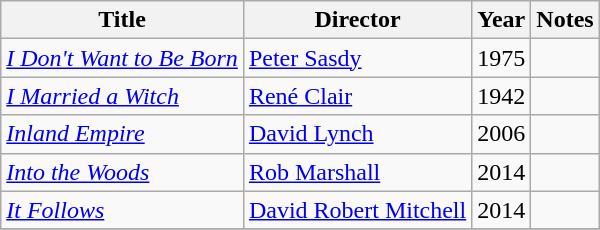<table class="wikitable">
<tr>
<th>Title</th>
<th>Director</th>
<th>Year</th>
<th>Notes</th>
</tr>
<tr>
<td><em><a href='#'>I Don't Want to Be Born</a></em></td>
<td><a href='#'>Peter Sasdy</a></td>
<td>1975</td>
<td></td>
</tr>
<tr>
<td><em><a href='#'>I Married a Witch</a></em></td>
<td><a href='#'>René Clair</a></td>
<td>1942</td>
<td></td>
</tr>
<tr>
<td><em><a href='#'>Inland Empire</a></em></td>
<td><a href='#'>David Lynch</a></td>
<td>2006</td>
<td></td>
</tr>
<tr>
<td><em><a href='#'>Into the Woods</a></em></td>
<td><a href='#'>Rob Marshall</a></td>
<td>2014</td>
<td></td>
</tr>
<tr>
<td><em><a href='#'>It Follows</a></em></td>
<td><a href='#'>David Robert Mitchell</a></td>
<td>2014</td>
<td></td>
</tr>
<tr>
</tr>
</table>
